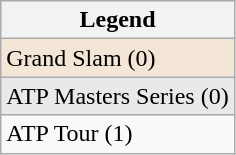<table class="wikitable sortable mw-collapsible mw-collapsed">
<tr>
<th>Legend</th>
</tr>
<tr style="background:#f3e6d7;">
<td>Grand Slam (0)</td>
</tr>
<tr style="background:#e9e9e9;">
<td>ATP Masters Series (0)</td>
</tr>
<tr>
<td>ATP Tour (1)</td>
</tr>
</table>
